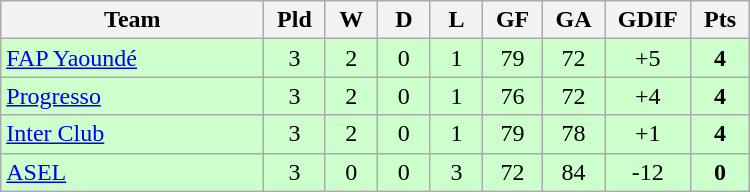<table class=wikitable style="text-align:center" width=500>
<tr>
<th width=25%>Team</th>
<th width=5%>Pld</th>
<th width=5%>W</th>
<th width=5%>D</th>
<th width=5%>L</th>
<th width=5%>GF</th>
<th width=5%>GA</th>
<th width=5%>GDIF</th>
<th width=5%>Pts</th>
</tr>
<tr bgcolor=#ccffcc>
<td align="left"> <a href='#'>FAP Yaoundé</a></td>
<td>3</td>
<td>2</td>
<td>0</td>
<td>1</td>
<td>79</td>
<td>72</td>
<td>+5</td>
<td><strong>4</strong></td>
</tr>
<tr bgcolor=#ccffcc>
<td align="left"> <a href='#'>Progresso</a></td>
<td>3</td>
<td>2</td>
<td>0</td>
<td>1</td>
<td>76</td>
<td>72</td>
<td>+4</td>
<td><strong>4</strong></td>
</tr>
<tr bgcolor=#ccffcc>
<td align="left"> <a href='#'>Inter Club</a></td>
<td>3</td>
<td>2</td>
<td>0</td>
<td>1</td>
<td>79</td>
<td>78</td>
<td>+1</td>
<td><strong>4</strong></td>
</tr>
<tr bgcolor=#ccffcc>
<td align="left"> <a href='#'>ASEL</a></td>
<td>3</td>
<td>0</td>
<td>0</td>
<td>3</td>
<td>72</td>
<td>84</td>
<td>-12</td>
<td><strong>0</strong></td>
</tr>
</table>
